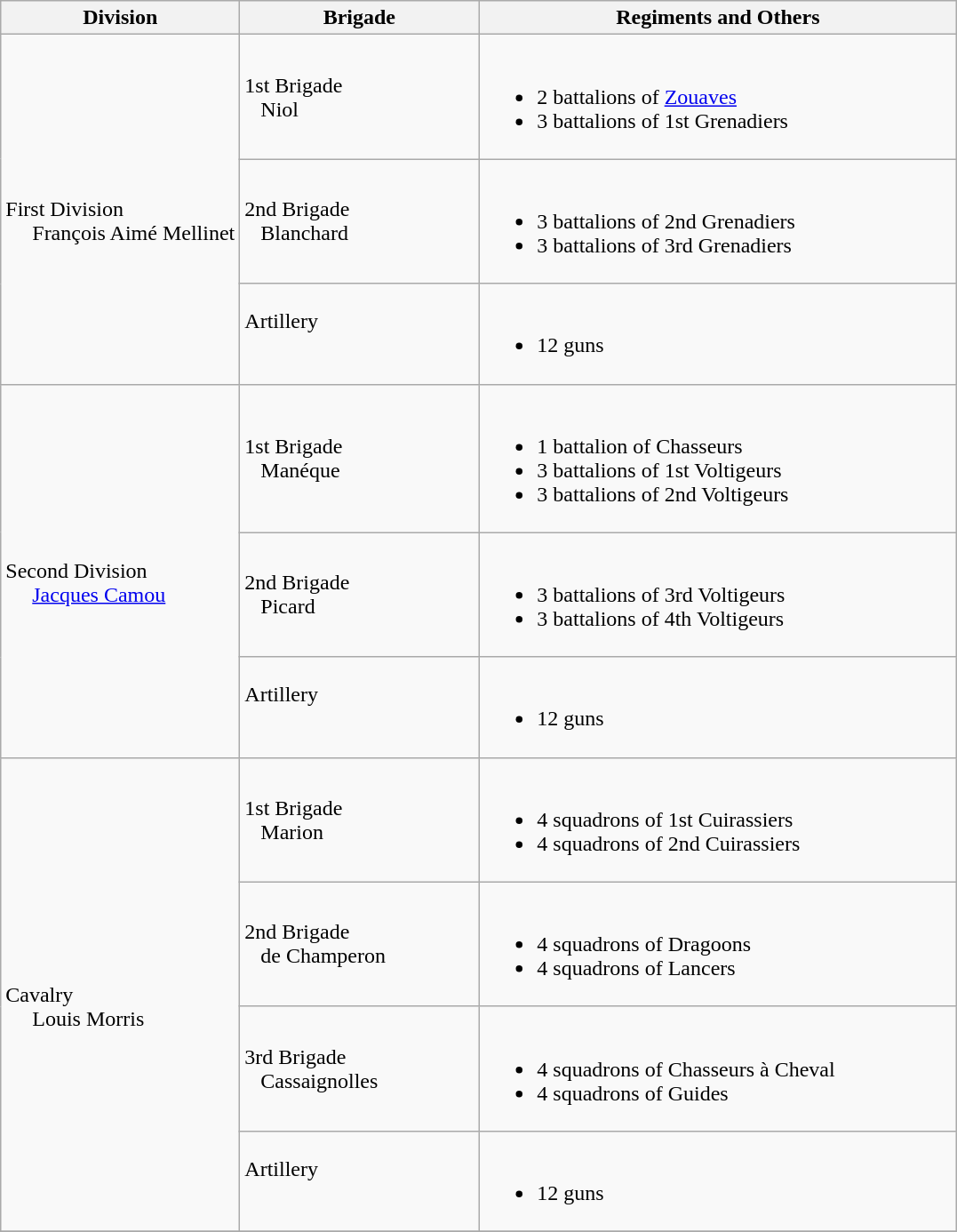<table class="wikitable">
<tr>
<th width=25%>Division</th>
<th width=25%>Brigade</th>
<th>Regiments and Others</th>
</tr>
<tr>
<td rowspan=3><br>First Division
<br>    
François Aimé Mellinet<br></td>
<td>1st Brigade<br>  
Niol</td>
<td><br><ul><li>2 battalions of <a href='#'>Zouaves</a></li><li>3 battalions of 1st Grenadiers</li></ul></td>
</tr>
<tr>
<td>2nd Brigade<br>  
Blanchard</td>
<td><br><ul><li>3 battalions of 2nd Grenadiers</li><li>3 battalions of 3rd Grenadiers</li></ul></td>
</tr>
<tr>
<td>Artillery<br>  </td>
<td><br><ul><li>12 guns</li></ul></td>
</tr>
<tr>
<td rowspan=3><br>Second Division
<br>    
<a href='#'>Jacques Camou</a></td>
<td>1st Brigade<br>  
Manéque</td>
<td><br><ul><li>1 battalion of Chasseurs</li><li>3 battalions of 1st Voltigeurs</li><li>3 battalions of 2nd Voltigeurs</li></ul></td>
</tr>
<tr>
<td>2nd Brigade<br>  
Picard</td>
<td><br><ul><li>3 battalions of 3rd Voltigeurs</li><li>3 battalions of 4th Voltigeurs</li></ul></td>
</tr>
<tr>
<td>Artillery<br>  </td>
<td><br><ul><li>12 guns</li></ul></td>
</tr>
<tr>
<td rowspan=4><br>Cavalry
<br>    
Louis Morris</td>
<td>1st Brigade<br>  
Marion</td>
<td><br><ul><li>4 squadrons of 1st Cuirassiers</li><li>4 squadrons of 2nd Cuirassiers</li></ul></td>
</tr>
<tr>
<td>2nd Brigade<br>  
de Champeron</td>
<td><br><ul><li>4 squadrons of Dragoons</li><li>4 squadrons of Lancers</li></ul></td>
</tr>
<tr>
<td>3rd Brigade<br>  
Cassaignolles</td>
<td><br><ul><li>4 squadrons of Chasseurs à Cheval</li><li>4 squadrons of Guides</li></ul></td>
</tr>
<tr>
<td>Artillery<br>  </td>
<td><br><ul><li>12 guns</li></ul></td>
</tr>
<tr>
</tr>
</table>
